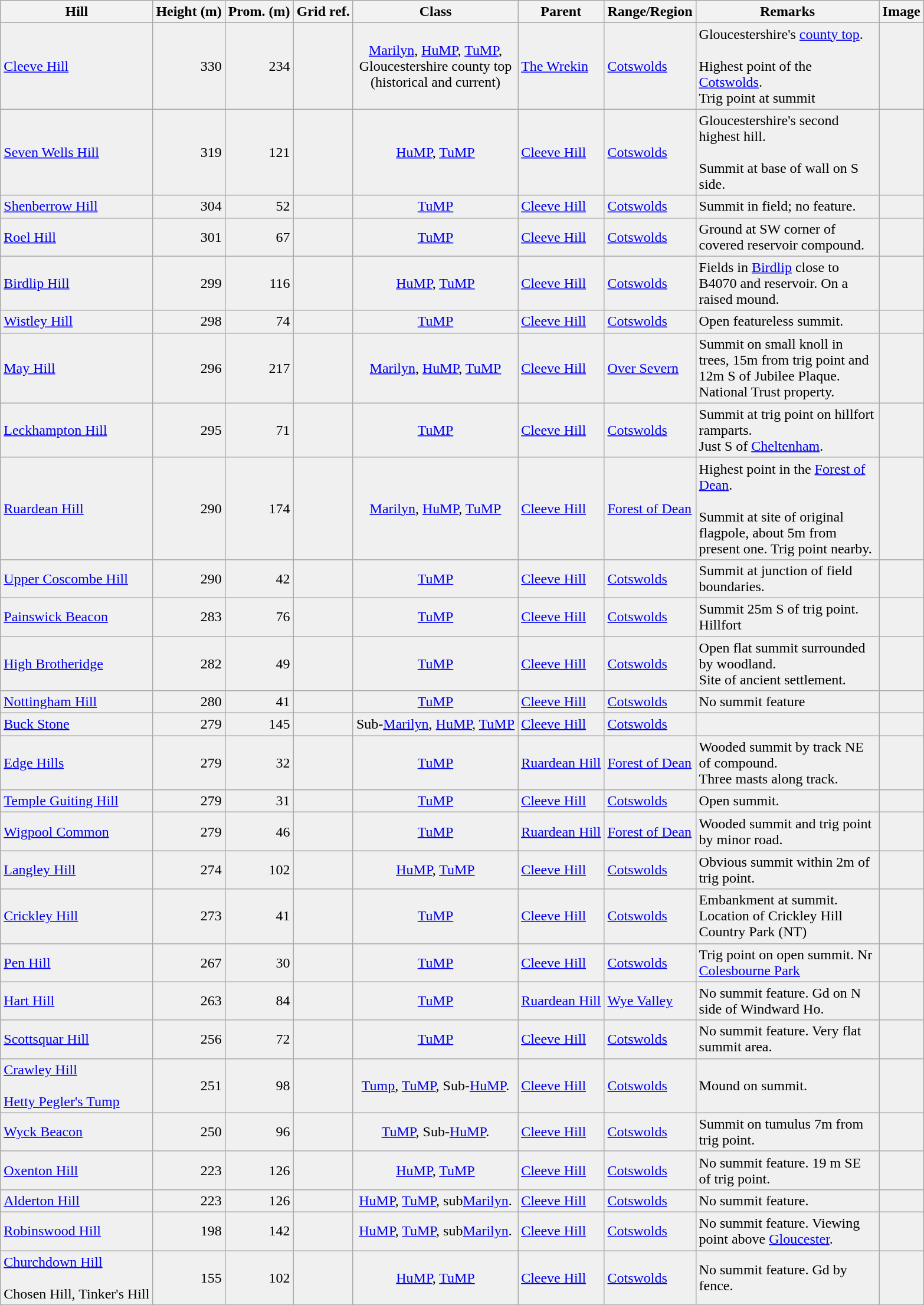<table class="wikitable sortable" style="border-collapse: collapse; background:#f0f0f0;":#f0f0f0;">
<tr>
<th>Hill</th>
<th>Height (m)</th>
<th>Prom. (m)</th>
<th>Grid ref.</th>
<th>Class</th>
<th>Parent</th>
<th>Range/Region</th>
<th class="unsortable">Remarks</th>
<th class="unsortable">Image</th>
</tr>
<tr>
<td><a href='#'>Cleeve Hill</a></td>
<td align=right>330</td>
<td align=right>234</td>
<td></td>
<td align=center><a href='#'>Marilyn</a>, <a href='#'>HuMP</a>, <a href='#'>TuMP</a>,<br>Gloucestershire county top<br>(historical and current)</td>
<td><a href='#'>The Wrekin</a></td>
<td><a href='#'>Cotswolds</a></td>
<td width="200pt">Gloucestershire's <a href='#'>county top</a>.<br><br>Highest point of the <a href='#'>Cotswolds</a>.<br>
Trig point at summit</td>
<td></td>
</tr>
<tr>
<td><a href='#'>Seven Wells Hill</a></td>
<td align=right>319</td>
<td align=right>121</td>
<td></td>
<td align=center><a href='#'>HuMP</a>, <a href='#'>TuMP</a></td>
<td><a href='#'>Cleeve Hill</a></td>
<td><a href='#'>Cotswolds</a></td>
<td>Gloucestershire's second highest hill.<br><br>Summit at base of wall on S side.</td>
<td></td>
</tr>
<tr>
<td><a href='#'>Shenberrow Hill</a></td>
<td align=right>304</td>
<td align=right>52</td>
<td></td>
<td align=center><a href='#'>TuMP</a></td>
<td><a href='#'>Cleeve Hill</a></td>
<td><a href='#'>Cotswolds</a></td>
<td>Summit in field; no feature.</td>
<td></td>
</tr>
<tr>
<td><a href='#'>Roel Hill</a></td>
<td align=right>301</td>
<td align=right>67</td>
<td></td>
<td align=center><a href='#'>TuMP</a></td>
<td><a href='#'>Cleeve Hill</a></td>
<td><a href='#'>Cotswolds</a></td>
<td>Ground at SW corner of covered reservoir compound.</td>
<td></td>
</tr>
<tr>
<td><a href='#'>Birdlip Hill</a></td>
<td align=right>299</td>
<td align=right>116</td>
<td></td>
<td align=center><a href='#'>HuMP</a>, <a href='#'>TuMP</a></td>
<td><a href='#'>Cleeve Hill</a></td>
<td><a href='#'>Cotswolds</a></td>
<td>Fields in <a href='#'>Birdlip</a> close to B4070 and reservoir. On a raised mound.</td>
<td></td>
</tr>
<tr>
<td><a href='#'>Wistley Hill</a></td>
<td align=right>298</td>
<td align=right>74</td>
<td></td>
<td align=center><a href='#'>TuMP</a></td>
<td><a href='#'>Cleeve Hill</a></td>
<td><a href='#'>Cotswolds</a></td>
<td>Open featureless summit.</td>
<td></td>
</tr>
<tr>
<td><a href='#'>May Hill</a></td>
<td align=right>296</td>
<td align=right>217</td>
<td></td>
<td align=center><a href='#'>Marilyn</a>, <a href='#'>HuMP</a>, <a href='#'>TuMP</a></td>
<td><a href='#'>Cleeve Hill</a></td>
<td><a href='#'>Over Severn</a></td>
<td>Summit on small knoll in trees, 15m from trig point and 12m S of Jubilee Plaque.<br> National Trust property.</td>
<td></td>
</tr>
<tr>
<td><a href='#'>Leckhampton Hill</a></td>
<td align=right>295</td>
<td align=right>71</td>
<td></td>
<td align=center><a href='#'>TuMP</a></td>
<td><a href='#'>Cleeve Hill</a></td>
<td><a href='#'>Cotswolds</a></td>
<td>Summit at trig point on hillfort ramparts.<br>Just S of <a href='#'>Cheltenham</a>.</td>
<td></td>
</tr>
<tr>
<td><a href='#'>Ruardean Hill</a></td>
<td align=right>290</td>
<td align=right>174</td>
<td></td>
<td align=center><a href='#'>Marilyn</a>, <a href='#'>HuMP</a>, <a href='#'>TuMP</a></td>
<td><a href='#'>Cleeve Hill</a></td>
<td><a href='#'>Forest of Dean</a></td>
<td>Highest point in the <a href='#'>Forest of Dean</a>.<br><br>Summit at site of original flagpole, about 5m from present one. Trig point nearby.</td>
<td></td>
</tr>
<tr>
<td><a href='#'>Upper Coscombe Hill</a></td>
<td align=right>290</td>
<td align=right>42</td>
<td></td>
<td align=center><a href='#'>TuMP</a></td>
<td><a href='#'>Cleeve Hill</a></td>
<td><a href='#'>Cotswolds</a></td>
<td>Summit at junction of field boundaries.</td>
<td></td>
</tr>
<tr>
<td><a href='#'>Painswick Beacon</a></td>
<td align=right>283</td>
<td align=right>76</td>
<td></td>
<td align=center><a href='#'>TuMP</a></td>
<td><a href='#'>Cleeve Hill</a></td>
<td><a href='#'>Cotswolds</a></td>
<td>Summit 25m S of trig point.<br>Hillfort</td>
<td></td>
</tr>
<tr>
<td><a href='#'>High Brotheridge</a></td>
<td align=right>282</td>
<td align=right>49</td>
<td></td>
<td align=center><a href='#'>TuMP</a></td>
<td><a href='#'>Cleeve Hill</a></td>
<td><a href='#'>Cotswolds</a></td>
<td>Open flat summit surrounded by woodland.<br>Site of ancient settlement.</td>
<td></td>
</tr>
<tr>
<td><a href='#'>Nottingham Hill</a></td>
<td align=right>280</td>
<td align=right>41</td>
<td></td>
<td align=center><a href='#'>TuMP</a></td>
<td><a href='#'>Cleeve Hill</a></td>
<td><a href='#'>Cotswolds</a></td>
<td>No summit feature</td>
<td></td>
</tr>
<tr>
<td><a href='#'>Buck Stone</a></td>
<td align=right>279</td>
<td align=right>145</td>
<td></td>
<td align=center>Sub-<a href='#'>Marilyn</a>, <a href='#'>HuMP</a>, <a href='#'>TuMP</a></td>
<td><a href='#'>Cleeve Hill</a></td>
<td><a href='#'>Cotswolds</a></td>
<td></td>
<td></td>
</tr>
<tr>
<td><a href='#'>Edge Hills</a></td>
<td align=right>279</td>
<td align=right>32</td>
<td></td>
<td align=center><a href='#'>TuMP</a></td>
<td><a href='#'>Ruardean Hill</a></td>
<td><a href='#'>Forest of Dean</a></td>
<td>Wooded summit by track NE of compound.<br>Three masts along track.</td>
<td></td>
</tr>
<tr>
<td><a href='#'>Temple Guiting Hill</a></td>
<td align=right>279</td>
<td align=right>31</td>
<td></td>
<td align=center><a href='#'>TuMP</a></td>
<td><a href='#'>Cleeve Hill</a></td>
<td><a href='#'>Cotswolds</a></td>
<td>Open summit.</td>
<td></td>
</tr>
<tr>
<td><a href='#'>Wigpool Common</a></td>
<td align=right>279</td>
<td align=right>46</td>
<td></td>
<td align=center><a href='#'>TuMP</a></td>
<td><a href='#'>Ruardean Hill</a></td>
<td><a href='#'>Forest of Dean</a></td>
<td>Wooded summit and trig point by minor road.</td>
<td></td>
</tr>
<tr>
<td><a href='#'>Langley Hill</a></td>
<td align=right>274</td>
<td align=right>102</td>
<td></td>
<td align=center><a href='#'>HuMP</a>, <a href='#'>TuMP</a></td>
<td><a href='#'>Cleeve Hill</a></td>
<td><a href='#'>Cotswolds</a></td>
<td>Obvious summit within 2m of trig point.</td>
<td></td>
</tr>
<tr>
<td><a href='#'>Crickley Hill</a></td>
<td align=right>273</td>
<td align=right>41</td>
<td></td>
<td align=center><a href='#'>TuMP</a></td>
<td><a href='#'>Cleeve Hill</a></td>
<td><a href='#'>Cotswolds</a></td>
<td>Embankment at summit. Location of Crickley Hill Country Park (NT)</td>
<td></td>
</tr>
<tr>
<td><a href='#'>Pen Hill</a></td>
<td align=right>267</td>
<td align=right>30</td>
<td></td>
<td align=center><a href='#'>TuMP</a></td>
<td><a href='#'>Cleeve Hill</a></td>
<td><a href='#'>Cotswolds</a></td>
<td>Trig point on open summit. Nr <a href='#'>Colesbourne Park</a></td>
<td></td>
</tr>
<tr>
<td><a href='#'>Hart Hill</a></td>
<td align=right>263</td>
<td align=right>84</td>
<td></td>
<td align=center><a href='#'>TuMP</a></td>
<td><a href='#'>Ruardean Hill</a></td>
<td><a href='#'>Wye Valley</a></td>
<td>No summit feature. Gd on N side of Windward Ho.</td>
<td></td>
</tr>
<tr>
<td><a href='#'>Scottsquar Hill</a></td>
<td align=right>256</td>
<td align=right>72</td>
<td></td>
<td align=center><a href='#'>TuMP</a></td>
<td><a href='#'>Cleeve Hill</a></td>
<td><a href='#'>Cotswolds</a></td>
<td>No summit feature. Very flat summit area.</td>
<td></td>
</tr>
<tr>
<td><a href='#'>Crawley Hill</a><br><br><a href='#'>Hetty Pegler's Tump</a></td>
<td align=right>251</td>
<td align=right>98</td>
<td></td>
<td align=center><a href='#'>Tump</a>, <a href='#'>TuMP</a>, Sub-<a href='#'>HuMP</a>.</td>
<td><a href='#'>Cleeve Hill</a></td>
<td><a href='#'>Cotswolds</a></td>
<td>Mound on summit.</td>
<td></td>
</tr>
<tr>
<td><a href='#'>Wyck Beacon</a></td>
<td align=right>250</td>
<td align=right>96</td>
<td></td>
<td align=center><a href='#'>TuMP</a>, Sub-<a href='#'>HuMP</a>.</td>
<td><a href='#'>Cleeve Hill</a></td>
<td><a href='#'>Cotswolds</a></td>
<td>Summit on tumulus 7m from trig point.</td>
<td></td>
</tr>
<tr>
<td><a href='#'>Oxenton Hill</a></td>
<td align=right>223</td>
<td align=right>126</td>
<td></td>
<td align=center><a href='#'>HuMP</a>, <a href='#'>TuMP</a></td>
<td><a href='#'>Cleeve Hill</a></td>
<td><a href='#'>Cotswolds</a></td>
<td>No summit feature. 19 m SE of trig point.</td>
<td></td>
</tr>
<tr>
<td><a href='#'>Alderton Hill</a></td>
<td align=right>223</td>
<td align=right>126</td>
<td></td>
<td align=center><a href='#'>HuMP</a>, <a href='#'>TuMP</a>, sub<a href='#'>Marilyn</a>.</td>
<td><a href='#'>Cleeve Hill</a></td>
<td><a href='#'>Cotswolds</a></td>
<td>No summit feature.</td>
<td></td>
</tr>
<tr>
<td><a href='#'>Robinswood Hill</a></td>
<td align=right>198</td>
<td align=right>142</td>
<td></td>
<td align=center><a href='#'>HuMP</a>, <a href='#'>TuMP</a>, sub<a href='#'>Marilyn</a>.</td>
<td><a href='#'>Cleeve Hill</a></td>
<td><a href='#'>Cotswolds</a></td>
<td>No summit feature. Viewing point above <a href='#'>Gloucester</a>.</td>
<td></td>
</tr>
<tr>
<td><a href='#'>Churchdown Hill</a><br><br>Chosen Hill, Tinker's Hill</td>
<td align=right>155</td>
<td align=right>102</td>
<td></td>
<td align=center><a href='#'>HuMP</a>, <a href='#'>TuMP</a></td>
<td><a href='#'>Cleeve Hill</a></td>
<td><a href='#'>Cotswolds</a></td>
<td>No summit feature. Gd by fence.</td>
<td></td>
</tr>
</table>
